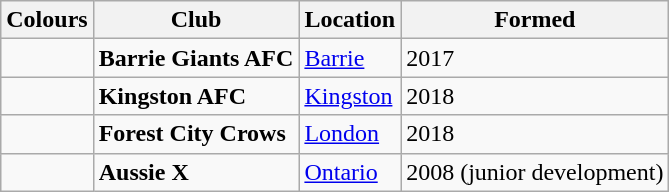<table class="wikitable sortable">
<tr>
<th>Colours</th>
<th>Club</th>
<th>Location</th>
<th>Formed</th>
</tr>
<tr>
<td></td>
<td><strong>Barrie Giants AFC</strong></td>
<td><a href='#'>Barrie</a></td>
<td>2017</td>
</tr>
<tr>
<td></td>
<td><strong>Kingston AFC</strong></td>
<td><a href='#'>Kingston</a></td>
<td>2018</td>
</tr>
<tr>
<td></td>
<td><strong>Forest City Crows</strong></td>
<td><a href='#'>London</a></td>
<td>2018</td>
</tr>
<tr>
<td></td>
<td><strong>Aussie X</strong></td>
<td><a href='#'>Ontario</a></td>
<td>2008 (junior development)</td>
</tr>
</table>
